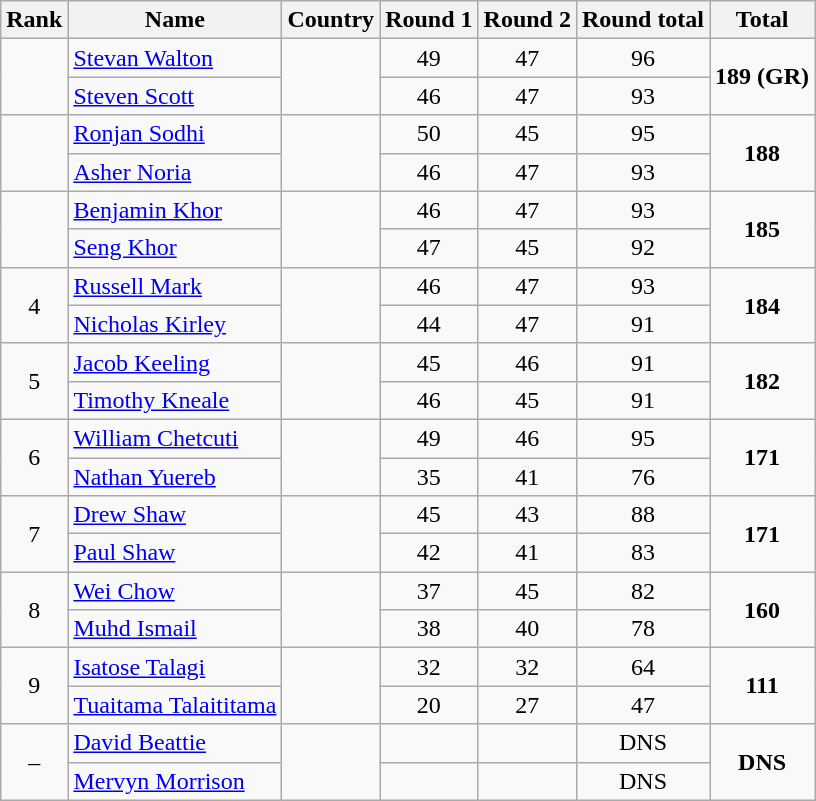<table class="wikitable sortable" style="text-align:center;">
<tr>
<th>Rank</th>
<th>Name</th>
<th>Country</th>
<th>Round 1</th>
<th>Round 2</th>
<th>Round total</th>
<th>Total</th>
</tr>
<tr>
<td rowspan=2></td>
<td align=left><a href='#'>Stevan Walton</a></td>
<td rowspan=2></td>
<td>49</td>
<td>47</td>
<td>96</td>
<td rowspan=2><strong>189 (GR)</strong></td>
</tr>
<tr>
<td align=left><a href='#'>Steven Scott</a></td>
<td>46</td>
<td>47</td>
<td>93</td>
</tr>
<tr>
<td rowspan=2></td>
<td align=left><a href='#'>Ronjan Sodhi</a></td>
<td rowspan=2></td>
<td>50</td>
<td>45</td>
<td>95</td>
<td rowspan=2><strong>188</strong></td>
</tr>
<tr>
<td align=left><a href='#'>Asher Noria</a></td>
<td>46</td>
<td>47</td>
<td>93</td>
</tr>
<tr>
<td rowspan=2></td>
<td align=left><a href='#'>Benjamin Khor</a></td>
<td rowspan=2></td>
<td>46</td>
<td>47</td>
<td>93</td>
<td rowspan=2><strong>185</strong></td>
</tr>
<tr>
<td align=left><a href='#'>Seng Khor</a></td>
<td>47</td>
<td>45</td>
<td>92</td>
</tr>
<tr>
<td rowspan=2>4</td>
<td align=left><a href='#'>Russell Mark</a></td>
<td rowspan=2></td>
<td>46</td>
<td>47</td>
<td>93</td>
<td rowspan=2><strong>184</strong></td>
</tr>
<tr>
<td align=left><a href='#'>Nicholas Kirley</a></td>
<td>44</td>
<td>47</td>
<td>91</td>
</tr>
<tr>
<td rowspan=2>5</td>
<td align=left><a href='#'>Jacob Keeling</a></td>
<td rowspan=2></td>
<td>45</td>
<td>46</td>
<td>91</td>
<td rowspan=2><strong>182</strong></td>
</tr>
<tr>
<td align=left><a href='#'>Timothy Kneale</a></td>
<td>46</td>
<td>45</td>
<td>91</td>
</tr>
<tr>
<td rowspan=2>6</td>
<td align=left><a href='#'>William Chetcuti</a></td>
<td rowspan=2></td>
<td>49</td>
<td>46</td>
<td>95</td>
<td rowspan=2><strong>171</strong></td>
</tr>
<tr>
<td align=left><a href='#'>Nathan Yuereb</a></td>
<td>35</td>
<td>41</td>
<td>76</td>
</tr>
<tr>
<td rowspan=2>7</td>
<td align=left><a href='#'>Drew Shaw</a></td>
<td rowspan=2></td>
<td>45</td>
<td>43</td>
<td>88</td>
<td rowspan=2><strong>171</strong></td>
</tr>
<tr>
<td align=left><a href='#'>Paul Shaw</a></td>
<td>42</td>
<td>41</td>
<td>83</td>
</tr>
<tr>
<td rowspan=2>8</td>
<td align=left><a href='#'>Wei Chow</a></td>
<td rowspan=2></td>
<td>37</td>
<td>45</td>
<td>82</td>
<td rowspan=2><strong>160</strong></td>
</tr>
<tr>
<td align=left><a href='#'>Muhd Ismail</a></td>
<td>38</td>
<td>40</td>
<td>78</td>
</tr>
<tr>
<td rowspan=2>9</td>
<td align=left><a href='#'>Isatose Talagi</a></td>
<td rowspan=2></td>
<td>32</td>
<td>32</td>
<td>64</td>
<td rowspan=2><strong>111</strong></td>
</tr>
<tr>
<td align=left><a href='#'>Tuaitama Talaititama</a></td>
<td>20</td>
<td>27</td>
<td>47</td>
</tr>
<tr>
<td rowspan=2>–</td>
<td align=left><a href='#'>David Beattie</a></td>
<td rowspan=2></td>
<td></td>
<td></td>
<td>DNS</td>
<td rowspan=2><strong>DNS</strong></td>
</tr>
<tr>
<td align=left><a href='#'>Mervyn Morrison</a></td>
<td></td>
<td></td>
<td>DNS</td>
</tr>
</table>
